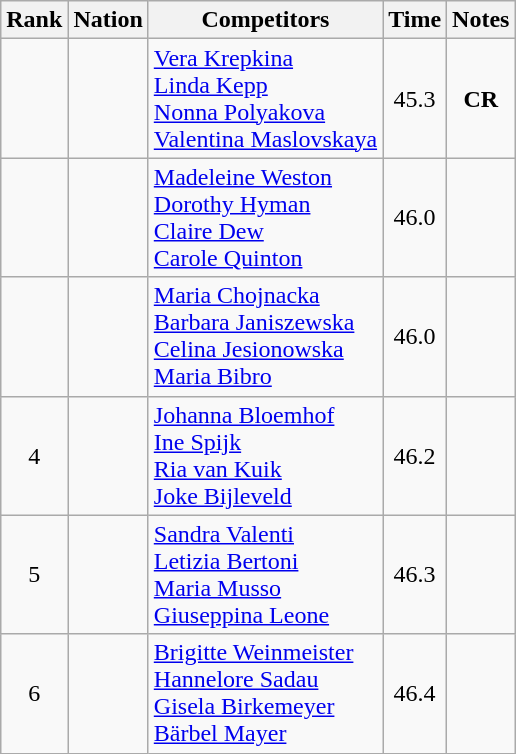<table class="wikitable sortable" style="text-align:center">
<tr>
<th>Rank</th>
<th>Nation</th>
<th>Competitors</th>
<th>Time</th>
<th>Notes</th>
</tr>
<tr>
<td></td>
<td align=left></td>
<td align=left><a href='#'>Vera Krepkina</a><br><a href='#'>Linda Kepp</a><br><a href='#'>Nonna Polyakova</a><br><a href='#'>Valentina Maslovskaya</a></td>
<td>45.3</td>
<td><strong>CR</strong></td>
</tr>
<tr>
<td></td>
<td align=left></td>
<td align=left><a href='#'>Madeleine Weston</a><br><a href='#'>Dorothy Hyman</a><br><a href='#'>Claire Dew</a><br><a href='#'>Carole Quinton</a></td>
<td>46.0</td>
<td></td>
</tr>
<tr>
<td></td>
<td align=left></td>
<td align=left><a href='#'>Maria Chojnacka</a><br><a href='#'>Barbara Janiszewska</a><br><a href='#'>Celina Jesionowska</a><br><a href='#'>Maria Bibro</a></td>
<td>46.0</td>
<td></td>
</tr>
<tr>
<td>4</td>
<td align=left></td>
<td align=left><a href='#'>Johanna Bloemhof</a><br><a href='#'>Ine Spijk</a><br><a href='#'>Ria van Kuik</a><br><a href='#'>Joke Bijleveld</a></td>
<td>46.2</td>
<td></td>
</tr>
<tr>
<td>5</td>
<td align=left></td>
<td align=left><a href='#'>Sandra Valenti</a><br><a href='#'>Letizia Bertoni</a><br><a href='#'>Maria Musso</a><br><a href='#'>Giuseppina Leone</a></td>
<td>46.3</td>
<td></td>
</tr>
<tr>
<td>6</td>
<td align=left></td>
<td align=left><a href='#'>Brigitte Weinmeister</a><br><a href='#'>Hannelore Sadau</a><br><a href='#'>Gisela Birkemeyer</a><br><a href='#'>Bärbel Mayer</a></td>
<td>46.4</td>
<td></td>
</tr>
</table>
